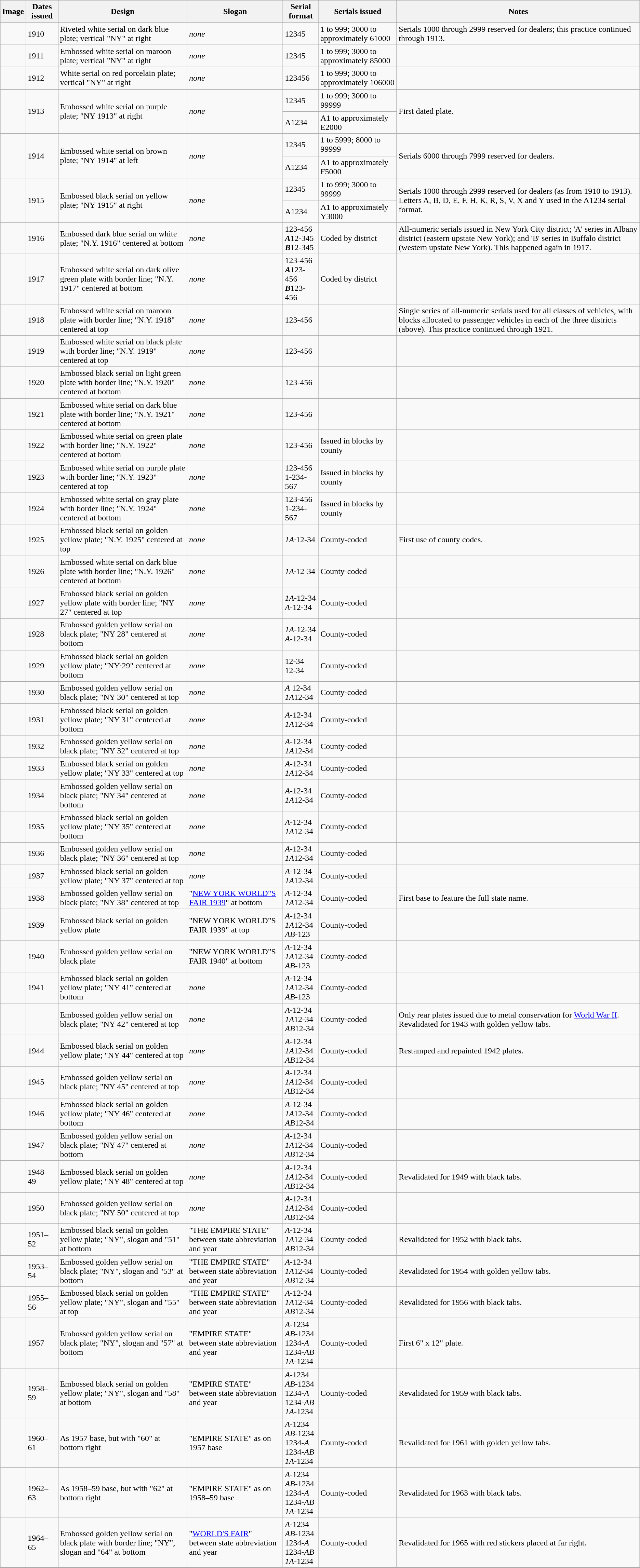<table class="wikitable">
<tr>
<th>Image</th>
<th>Dates issued</th>
<th>Design</th>
<th>Slogan</th>
<th>Serial format</th>
<th>Serials issued</th>
<th>Notes</th>
</tr>
<tr>
<td></td>
<td>1910</td>
<td>Riveted white serial on dark blue plate; vertical "NY" at right</td>
<td><em>none</em></td>
<td>12345</td>
<td>1 to 999; 3000 to approximately 61000</td>
<td>Serials 1000 through 2999 reserved for dealers; this practice continued through 1913.</td>
</tr>
<tr>
<td></td>
<td>1911</td>
<td>Embossed white serial on maroon plate; vertical "NY" at right</td>
<td><em>none</em></td>
<td>12345</td>
<td>1 to 999; 3000 to approximately 85000</td>
<td></td>
</tr>
<tr>
<td></td>
<td>1912</td>
<td>White serial on red porcelain plate; vertical "NY" at right</td>
<td><em>none</em></td>
<td>123456</td>
<td>1 to 999; 3000 to approximately 106000</td>
<td></td>
</tr>
<tr>
<td rowspan="2"></td>
<td rowspan="2">1913</td>
<td rowspan="2">Embossed white serial on purple plate; "NY 1913" at right</td>
<td rowspan="2"><em>none</em></td>
<td>12345</td>
<td>1 to 999; 3000 to 99999</td>
<td rowspan="2">First dated plate.</td>
</tr>
<tr>
<td>A1234</td>
<td>A1 to approximately E2000</td>
</tr>
<tr>
<td rowspan="2"></td>
<td rowspan="2">1914</td>
<td rowspan="2">Embossed white serial on brown plate; "NY 1914" at left</td>
<td rowspan="2"><em>none</em></td>
<td>12345</td>
<td>1 to 5999; 8000 to 99999</td>
<td rowspan="2">Serials 6000 through 7999 reserved for dealers.</td>
</tr>
<tr>
<td>A1234</td>
<td>A1 to approximately F5000</td>
</tr>
<tr>
<td rowspan="2"></td>
<td rowspan="2">1915</td>
<td rowspan="2">Embossed black serial on yellow plate; "NY 1915" at right</td>
<td rowspan="2"><em>none</em></td>
<td>12345</td>
<td>1 to 999; 3000 to 99999</td>
<td rowspan="2">Serials 1000 through 2999 reserved for dealers (as from 1910 to 1913). Letters A, B, D, E, F, H, K, R, S, V, X and Y used in the A1234 serial format.</td>
</tr>
<tr>
<td>A1234</td>
<td>A1 to approximately Y3000</td>
</tr>
<tr>
<td></td>
<td>1916</td>
<td>Embossed dark blue serial on white plate; "N.Y. 1916" centered at bottom</td>
<td><em>none</em></td>
<td>123-456<br><strong><em>A</em></strong>12-345<br><strong><em>B</em></strong>12-345</td>
<td>Coded by district</td>
<td>All-numeric serials issued in New York City district; 'A' series in Albany district (eastern upstate New York); and 'B' series in Buffalo district (western upstate New York). This happened again in 1917.</td>
</tr>
<tr>
<td></td>
<td>1917</td>
<td>Embossed white serial on dark olive green plate with border line; "N.Y. 1917" centered at bottom</td>
<td><em>none</em></td>
<td>123-456<br><strong><em>A</em></strong>123-456<br><strong><em>B</em></strong>123-456</td>
<td>Coded by district</td>
<td></td>
</tr>
<tr>
<td></td>
<td>1918</td>
<td>Embossed white serial on maroon plate with border line; "N.Y. 1918" centered at top</td>
<td><em>none</em></td>
<td>123-456</td>
<td></td>
<td>Single series of all-numeric serials used for all classes of vehicles, with blocks allocated to passenger vehicles in each of the three districts (above). This practice continued through 1921.</td>
</tr>
<tr>
<td></td>
<td>1919</td>
<td>Embossed white serial on black plate with border line; "N.Y. 1919" centered at top</td>
<td><em>none</em></td>
<td>123-456</td>
<td></td>
<td></td>
</tr>
<tr>
<td></td>
<td>1920</td>
<td>Embossed black serial on light green plate with border line; "N.Y. 1920" centered at bottom</td>
<td><em>none</em></td>
<td>123-456</td>
<td></td>
<td></td>
</tr>
<tr>
<td></td>
<td>1921</td>
<td>Embossed white serial on dark blue plate with border line; "N.Y. 1921" centered at bottom</td>
<td><em>none</em></td>
<td>123-456</td>
<td></td>
<td></td>
</tr>
<tr>
<td></td>
<td>1922</td>
<td>Embossed white serial on green plate with border line; "N.Y. 1922" centered at bottom</td>
<td><em>none</em></td>
<td>123-456<br></td>
<td>Issued in blocks by county</td>
<td></td>
</tr>
<tr>
<td></td>
<td>1923</td>
<td>Embossed white serial on purple plate with border line; "N.Y. 1923" centered at top</td>
<td><em>none</em></td>
<td>123-456<br>1-234-567</td>
<td>Issued in blocks by county</td>
<td></td>
</tr>
<tr>
<td></td>
<td>1924</td>
<td>Embossed white serial on gray plate with border line; "N.Y. 1924" centered at bottom</td>
<td><em>none</em></td>
<td>123-456<br>1-234-567</td>
<td>Issued in blocks by county</td>
<td></td>
</tr>
<tr>
<td></td>
<td>1925</td>
<td>Embossed black serial on golden yellow plate; "N.Y. 1925" centered at top</td>
<td><em>none</em></td>
<td><em>1A</em>·12-34</td>
<td>County-coded</td>
<td>First use of county codes.</td>
</tr>
<tr>
<td></td>
<td>1926</td>
<td>Embossed white serial on dark blue plate with border line; "N.Y. 1926" centered at bottom</td>
<td><em>none</em></td>
<td><em>1A</em>·12-34</td>
<td>County-coded</td>
<td></td>
</tr>
<tr>
<td></td>
<td>1927</td>
<td>Embossed black serial on golden yellow plate with border line; "NY 27" centered at top</td>
<td><em>none</em></td>
<td><em>1A</em>-12-34<br><em>A</em>-12-34</td>
<td>County-coded</td>
<td></td>
</tr>
<tr>
<td></td>
<td>1928</td>
<td>Embossed golden yellow serial on black plate; "NY 28" centered at bottom</td>
<td><em>none</em></td>
<td><em>1A</em>-12-34<br><em>A</em>-12-34</td>
<td>County-coded</td>
<td></td>
</tr>
<tr>
<td></td>
<td>1929</td>
<td>Embossed black serial on golden yellow plate; "NY·29" centered at bottom</td>
<td><em>none</em></td>
<td> 12-34<br> 12-34</td>
<td>County-coded</td>
<td></td>
</tr>
<tr>
<td></td>
<td>1930</td>
<td>Embossed golden yellow serial on black plate; "NY 30" centered at top</td>
<td><em>none</em></td>
<td><em>A</em> 12-34<br><em>1A</em>12-34</td>
<td>County-coded</td>
<td></td>
</tr>
<tr>
<td></td>
<td>1931</td>
<td>Embossed black serial on golden yellow plate; "NY 31" centered at bottom</td>
<td><em>none</em></td>
<td><em>A</em>-12-34<br><em>1A</em>12-34</td>
<td>County-coded</td>
<td></td>
</tr>
<tr>
<td></td>
<td>1932</td>
<td>Embossed golden yellow serial on black plate; "NY 32" centered at top</td>
<td><em>none</em></td>
<td><em>A</em>-12-34<br><em>1A</em>12-34</td>
<td>County-coded</td>
<td></td>
</tr>
<tr>
<td></td>
<td>1933</td>
<td>Embossed black serial on golden yellow plate; "NY 33" centered at top</td>
<td><em>none</em></td>
<td><em>A</em>-12-34<br><em>1A</em>12-34</td>
<td>County-coded</td>
<td></td>
</tr>
<tr>
<td></td>
<td>1934</td>
<td>Embossed golden yellow serial on black plate; "NY 34" centered at bottom</td>
<td><em>none</em></td>
<td><em>A</em>-12-34<br><em>1A</em>12-34</td>
<td>County-coded</td>
<td></td>
</tr>
<tr>
<td></td>
<td>1935</td>
<td>Embossed black serial on golden yellow plate; "NY 35" centered at bottom</td>
<td><em>none</em></td>
<td><em>A</em>-12-34<br><em>1A</em>12-34</td>
<td>County-coded</td>
<td></td>
</tr>
<tr>
<td></td>
<td>1936</td>
<td>Embossed golden yellow serial on black plate; "NY 36" centered at top</td>
<td><em>none</em></td>
<td><em>A</em>-12-34<br><em>1A</em>12-34</td>
<td>County-coded</td>
<td></td>
</tr>
<tr>
<td></td>
<td>1937</td>
<td>Embossed black serial on golden yellow plate; "NY 37" centered at top</td>
<td><em>none</em></td>
<td><em>A</em>-12-34<br><em>1A</em>12-34</td>
<td>County-coded</td>
<td></td>
</tr>
<tr>
<td></td>
<td>1938</td>
<td>Embossed golden yellow serial on black plate; "NY 38" centered at top</td>
<td>"<a href='#'>NEW YORK WORLD"S FAIR 1939</a>" at bottom</td>
<td><em>A</em>-12-34<br><em>1A</em>12-34</td>
<td>County-coded</td>
<td>First base to feature the full state name.</td>
</tr>
<tr>
<td></td>
<td>1939</td>
<td>Embossed black serial on golden yellow plate</td>
<td>"NEW YORK WORLD"S FAIR 1939" at top</td>
<td><em>A-</em>12-34<br><em>1A</em>12-34<br><em>AB</em>-123</td>
<td>County-coded</td>
<td></td>
</tr>
<tr>
<td></td>
<td>1940</td>
<td>Embossed golden yellow serial on black plate</td>
<td>"NEW YORK WORLD"S FAIR 1940" at bottom</td>
<td><em>A-</em>12-34<br><em>1A</em>12-34<br><em>AB</em>-123</td>
<td>County-coded</td>
<td></td>
</tr>
<tr>
<td></td>
<td>1941</td>
<td>Embossed black serial on golden yellow plate; "NY 41" centered at bottom</td>
<td><em>none</em></td>
<td><em>A-</em>12-34<br><em>1A</em>12-34<br><em>AB</em>-123</td>
<td>County-coded</td>
<td></td>
</tr>
<tr>
<td><br></td>
<td></td>
<td>Embossed golden yellow serial on black plate; "NY 42" centered at top</td>
<td><em>none</em></td>
<td><em>A-</em>12-34<br><em>1A</em>12-34<br><em>AB</em>12-34</td>
<td>County-coded</td>
<td>Only rear plates issued due to metal conservation for <a href='#'>World War II</a>. Revalidated for 1943 with golden yellow tabs.</td>
</tr>
<tr>
<td></td>
<td>1944</td>
<td>Embossed black serial on golden yellow plate; "NY 44" centered at top</td>
<td><em>none</em></td>
<td><em>A-</em>12-34<br><em>1A</em>12-34<br><em>AB</em>12-34</td>
<td>County-coded</td>
<td>Restamped and repainted 1942 plates.</td>
</tr>
<tr>
<td></td>
<td>1945</td>
<td>Embossed golden yellow serial on black plate; "NY 45" centered at top</td>
<td><em>none</em></td>
<td><em>A-</em>12-34<br><em>1A</em>12-34<br><em>AB</em>12-34</td>
<td>County-coded</td>
<td></td>
</tr>
<tr>
<td></td>
<td>1946</td>
<td>Embossed black serial on golden yellow plate; "NY 46" centered at bottom</td>
<td><em>none</em></td>
<td><em>A-</em>12-34<br><em>1A</em>12-34<br><em>AB</em>12-34</td>
<td>County-coded</td>
<td></td>
</tr>
<tr>
<td></td>
<td>1947</td>
<td>Embossed golden yellow serial on black plate; "NY 47" centered at bottom</td>
<td><em>none</em></td>
<td><em>A-</em>12-34<br><em>1A</em>12-34<br><em>AB</em>12-34</td>
<td>County-coded</td>
<td></td>
</tr>
<tr>
<td><br></td>
<td>1948–49</td>
<td>Embossed black serial on golden yellow plate; "NY 48" centered at top</td>
<td><em>none</em></td>
<td><em>A-</em>12-34<br><em>1A</em>12-34<br><em>AB</em>12-34</td>
<td>County-coded</td>
<td>Revalidated for 1949 with black tabs.</td>
</tr>
<tr>
<td></td>
<td>1950</td>
<td>Embossed golden yellow serial on black plate; "NY 50" centered at top</td>
<td><em>none</em></td>
<td><em>A-</em>12-34<br><em>1A</em>12-34<br><em>AB</em>12-34</td>
<td>County-coded</td>
<td></td>
</tr>
<tr>
<td> </td>
<td>1951–52</td>
<td>Embossed black serial on golden yellow plate; "NY", slogan and "51" at bottom</td>
<td>"THE EMPIRE STATE" between state abbreviation and year</td>
<td><em>A-</em>12-34<br><em>1A</em>12-34<br><em>AB</em>12-34</td>
<td>County-coded</td>
<td>Revalidated for 1952 with black tabs.</td>
</tr>
<tr>
<td><br></td>
<td>1953–54</td>
<td>Embossed golden yellow serial on black plate; "NY", slogan and "53" at bottom</td>
<td>"THE EMPIRE STATE" between state abbreviation and year</td>
<td><em>A-</em>12-34<br><em>1A</em>12-34<br><em>AB</em>12-34</td>
<td>County-coded</td>
<td>Revalidated for 1954 with golden yellow tabs.</td>
</tr>
<tr>
<td><br></td>
<td>1955–56</td>
<td>Embossed black serial on golden yellow plate; "NY", slogan and "55" at top</td>
<td>"THE EMPIRE STATE" between state abbreviation and year</td>
<td><em>A-</em>12-34<br><em>1A</em>12-34<br><em>AB</em>12-34</td>
<td>County-coded</td>
<td>Revalidated for 1956 with black tabs.</td>
</tr>
<tr>
<td></td>
<td>1957</td>
<td>Embossed golden yellow serial on black plate; "NY", slogan and "57" at bottom</td>
<td>"EMPIRE STATE" between state abbreviation and year</td>
<td><em>A</em>-1234<br><em>AB</em>-1234<br>1234-<em>A</em><br>1234-<em>AB</em><br><em>1A</em>-1234</td>
<td>County-coded</td>
<td>First 6" x 12" plate.</td>
</tr>
<tr>
<td><br></td>
<td>1958–59</td>
<td>Embossed black serial on golden yellow plate; "NY", slogan and "58" at bottom</td>
<td>"EMPIRE STATE" between state abbreviation and year</td>
<td><em>A</em>-1234<br><em>AB</em>-1234<br>1234-<em>A</em><br>1234-<em>AB</em><br><em>1A</em>-1234</td>
<td>County-coded</td>
<td>Revalidated for 1959 with black tabs.</td>
</tr>
<tr>
<td><br></td>
<td>1960–61</td>
<td>As 1957 base, but with "60" at bottom right</td>
<td>"EMPIRE STATE" as on 1957 base</td>
<td><em>A</em>-1234<br><em>AB</em>-1234<br>1234-<em>A</em><br>1234-<em>AB</em><br><em>1A</em>-1234</td>
<td>County-coded</td>
<td>Revalidated for 1961 with golden yellow tabs.</td>
</tr>
<tr>
<td><br></td>
<td>1962–63</td>
<td>As 1958–59 base, but with "62" at bottom right</td>
<td>"EMPIRE STATE" as on 1958–59 base</td>
<td><em>A</em>-1234<br><em>AB</em>-1234<br>1234-<em>A</em><br>1234-<em>AB</em><br><em>1A</em>-1234</td>
<td>County-coded</td>
<td>Revalidated for 1963 with black tabs.</td>
</tr>
<tr>
<td></td>
<td>1964–65</td>
<td>Embossed golden yellow serial on black plate with border line; "NY", slogan and "64" at bottom</td>
<td>"<a href='#'>WORLD'S FAIR</a>" between state abbreviation and year</td>
<td><em>A</em>-1234<br><em>AB</em>-1234<br>1234-<em>A</em><br>1234-<em>AB</em><br><em>1A</em>-1234</td>
<td>County-coded</td>
<td>Revalidated for 1965 with red stickers placed at far right.</td>
</tr>
</table>
